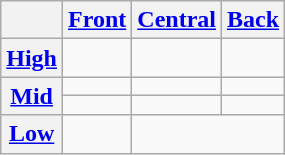<table class="wikitable" style="text-align:center">
<tr>
<th></th>
<th><a href='#'>Front</a></th>
<th><a href='#'>Central</a></th>
<th><a href='#'>Back</a></th>
</tr>
<tr align="center">
<th><a href='#'>High</a></th>
<td></td>
<td></td>
<td></td>
</tr>
<tr align="center">
<th rowspan="2"><a href='#'>Mid</a></th>
<td></td>
<td></td>
<td></td>
</tr>
<tr>
<td></td>
<td></td>
<td></td>
</tr>
<tr align="center">
<th><a href='#'>Low</a></th>
<td></td>
<td colspan="2"></td>
</tr>
</table>
